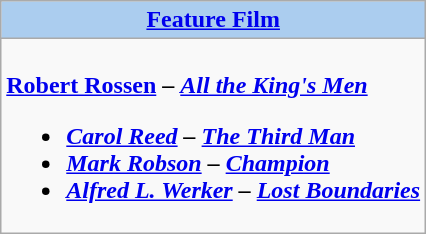<table class=wikitable style="width="100%">
<tr>
<th colspan="2" style="background:#abcdef;"><a href='#'>Feature Film</a></th>
</tr>
<tr>
<td colspan="2" style="vertical-align:top;"><br><strong><a href='#'>Robert Rossen</a> – <em><a href='#'>All the King's Men</a><strong><em><ul><li><a href='#'>Carol Reed</a> – </em><a href='#'>The Third Man</a><em></li><li><a href='#'>Mark Robson</a> – </em><a href='#'>Champion</a><em></li><li><a href='#'>Alfred L. Werker</a> – </em><a href='#'>Lost Boundaries</a><em></li></ul></td>
</tr>
</table>
